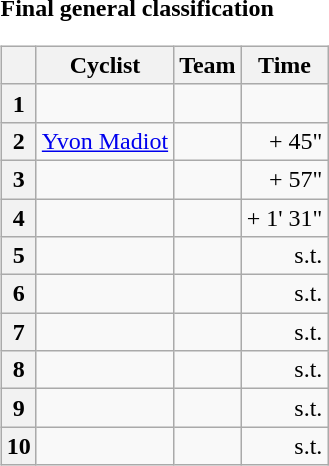<table>
<tr>
<td><strong>Final general classification</strong><br><table class="wikitable">
<tr>
<th scope="col"></th>
<th scope="col">Cyclist</th>
<th scope="col">Team</th>
<th scope="col">Time</th>
</tr>
<tr>
<th style="text-align:center;">1</th>
<td></td>
<td></td>
<td style="text-align:right;"></td>
</tr>
<tr>
<th style="text-align:center;">2</th>
<td> <a href='#'>Yvon Madiot</a></td>
<td></td>
<td style="text-align:right;">+ 45"</td>
</tr>
<tr>
<th style="text-align:center;">3</th>
<td></td>
<td></td>
<td style="text-align:right;">+ 57"</td>
</tr>
<tr>
<th style="text-align:center;">4</th>
<td></td>
<td></td>
<td style="text-align:right;">+ 1' 31"</td>
</tr>
<tr>
<th style="text-align:center;">5</th>
<td></td>
<td></td>
<td style="text-align:right;">s.t.</td>
</tr>
<tr>
<th style="text-align:center;">6</th>
<td></td>
<td></td>
<td style="text-align:right;">s.t.</td>
</tr>
<tr>
<th style="text-align:center;">7</th>
<td></td>
<td></td>
<td style="text-align:right;">s.t.</td>
</tr>
<tr>
<th style="text-align:center;">8</th>
<td></td>
<td></td>
<td style="text-align:right;">s.t.</td>
</tr>
<tr>
<th style="text-align:center;">9</th>
<td></td>
<td></td>
<td style="text-align:right;">s.t.</td>
</tr>
<tr>
<th style="text-align:center;">10</th>
<td></td>
<td></td>
<td style="text-align:right;">s.t.</td>
</tr>
</table>
</td>
</tr>
</table>
